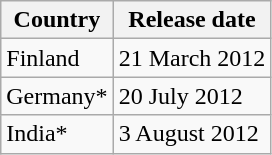<table class="wikitable">
<tr>
<th>Country</th>
<th>Release date</th>
</tr>
<tr>
<td>Finland</td>
<td>21 March 2012</td>
</tr>
<tr>
<td>Germany*</td>
<td>20 July 2012</td>
</tr>
<tr>
<td>India*</td>
<td>3 August 2012</td>
</tr>
</table>
